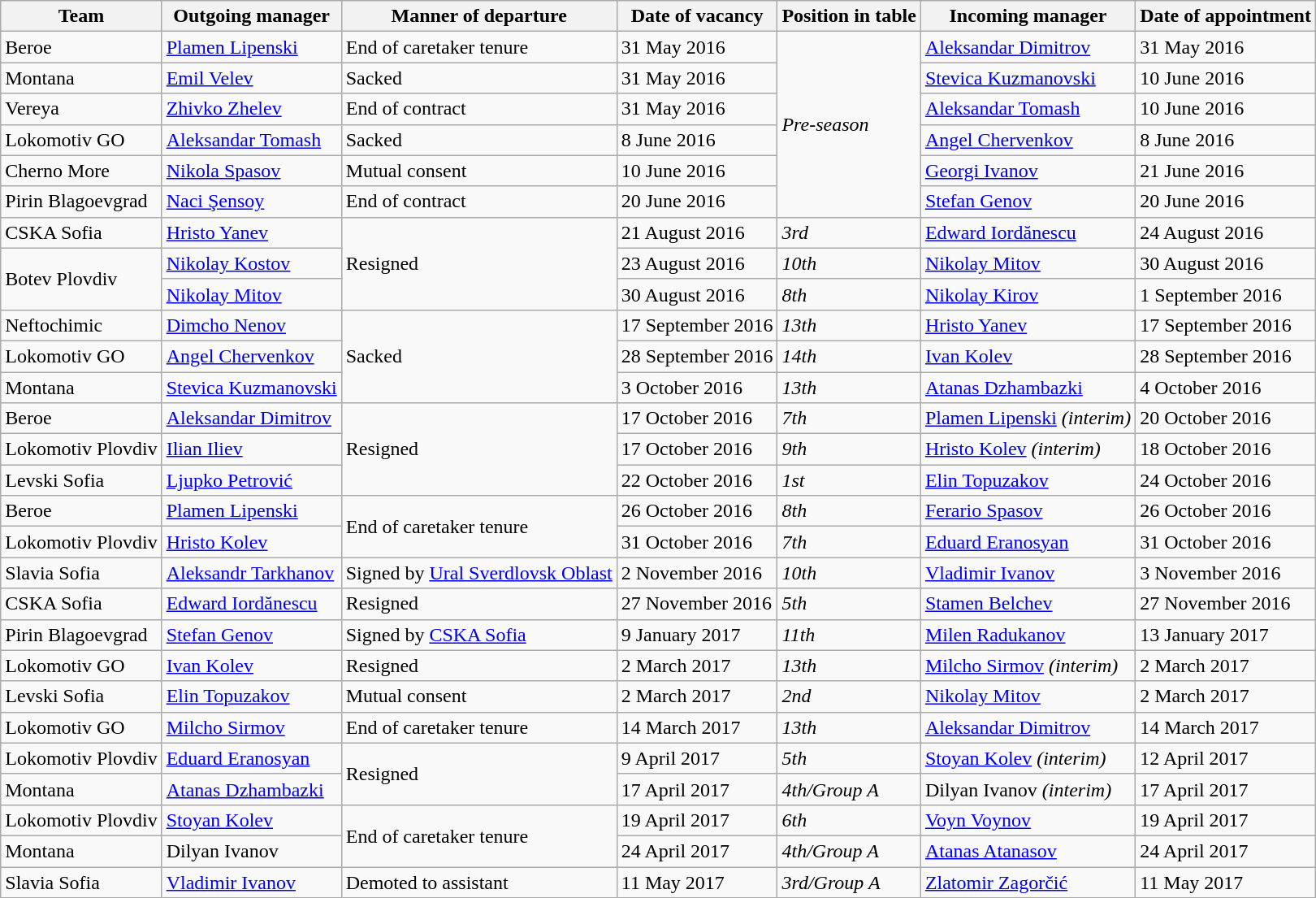<table class="wikitable sortable">
<tr>
<th>Team</th>
<th>Outgoing manager</th>
<th>Manner of departure</th>
<th>Date of vacancy</th>
<th>Position in table</th>
<th>Incoming manager</th>
<th>Date of appointment</th>
</tr>
<tr>
<td>Beroe</td>
<td> <a href='#'>Plamen Lipenski</a></td>
<td>End of caretaker tenure</td>
<td>31 May 2016</td>
<td rowspan=6><em>Pre-season</em></td>
<td> <a href='#'>Aleksandar Dimitrov</a></td>
<td>31 May 2016</td>
</tr>
<tr>
<td>Montana</td>
<td> <a href='#'>Emil Velev</a></td>
<td>Sacked</td>
<td>31 May 2016</td>
<td> <a href='#'>Stevica Kuzmanovski</a></td>
<td>10 June 2016</td>
</tr>
<tr>
<td>Vereya</td>
<td> <a href='#'>Zhivko Zhelev</a></td>
<td>End of contract</td>
<td>31 May 2016</td>
<td> <a href='#'>Aleksandar Tomash</a></td>
<td>10 June 2016</td>
</tr>
<tr>
<td>Lokomotiv GO</td>
<td> <a href='#'>Aleksandar Tomash</a></td>
<td>Sacked</td>
<td>8 June 2016</td>
<td> <a href='#'>Angel Chervenkov</a></td>
<td>8 June 2016</td>
</tr>
<tr>
<td>Cherno More</td>
<td> <a href='#'>Nikola Spasov</a></td>
<td>Mutual consent</td>
<td>10 June 2016</td>
<td> <a href='#'>Georgi Ivanov</a></td>
<td>21 June 2016</td>
</tr>
<tr>
<td>Pirin Blagoevgrad</td>
<td> <a href='#'>Naci Şensoy</a></td>
<td>End of contract</td>
<td>20 June 2016</td>
<td> <a href='#'>Stefan Genov</a></td>
<td>20 June 2016</td>
</tr>
<tr>
<td>CSKA Sofia</td>
<td> <a href='#'>Hristo Yanev</a></td>
<td rowspan=3>Resigned</td>
<td>21 August 2016</td>
<td><em>3rd</em></td>
<td> <a href='#'>Edward Iordănescu</a></td>
<td>24 August 2016</td>
</tr>
<tr>
<td rowspan=2>Botev Plovdiv</td>
<td> <a href='#'>Nikolay Kostov</a></td>
<td>23 August 2016</td>
<td><em>10th</em></td>
<td> <a href='#'>Nikolay Mitov</a></td>
<td>30 August 2016</td>
</tr>
<tr>
<td> <a href='#'>Nikolay Mitov</a></td>
<td>30 August 2016</td>
<td><em>8th</em></td>
<td> <a href='#'>Nikolay Kirov</a></td>
<td>1 September 2016</td>
</tr>
<tr>
<td>Neftochimic</td>
<td> <a href='#'>Dimcho Nenov</a></td>
<td rowspan=3>Sacked</td>
<td>17 September 2016</td>
<td><em>13th</em></td>
<td> <a href='#'>Hristo Yanev</a></td>
<td>17 September 2016</td>
</tr>
<tr>
<td>Lokomotiv GO</td>
<td> <a href='#'>Angel Chervenkov</a></td>
<td>28 September 2016</td>
<td><em>14th</em></td>
<td> <a href='#'>Ivan Kolev</a></td>
<td>28 September 2016</td>
</tr>
<tr>
<td>Montana</td>
<td> <a href='#'>Stevica Kuzmanovski</a></td>
<td>3 October 2016</td>
<td><em>13th</em></td>
<td> <a href='#'>Atanas Dzhambazki</a></td>
<td>4 October 2016</td>
</tr>
<tr>
<td>Beroe</td>
<td> <a href='#'>Aleksandar Dimitrov</a></td>
<td rowspan=3>Resigned</td>
<td>17 October 2016</td>
<td><em>7th</em></td>
<td> <a href='#'>Plamen Lipenski</a> <em>(interim)</em></td>
<td>20 October 2016</td>
</tr>
<tr>
<td>Lokomotiv Plovdiv</td>
<td> <a href='#'>Ilian Iliev</a></td>
<td>17 October 2016</td>
<td><em>9th</em></td>
<td> <a href='#'>Hristo Kolev</a> <em>(interim)</em></td>
<td>18 October 2016</td>
</tr>
<tr>
<td>Levski Sofia</td>
<td> <a href='#'>Ljupko Petrović</a></td>
<td>22 October 2016</td>
<td><em>1st</em></td>
<td> <a href='#'>Elin Topuzakov</a></td>
<td>24 October 2016</td>
</tr>
<tr>
<td>Beroe</td>
<td> <a href='#'>Plamen Lipenski</a></td>
<td rowspan=2>End of caretaker tenure</td>
<td>26 October 2016</td>
<td><em>8th</em></td>
<td> <a href='#'>Ferario Spasov</a></td>
<td>26 October 2016</td>
</tr>
<tr>
<td>Lokomotiv Plovdiv</td>
<td> <a href='#'>Hristo Kolev</a></td>
<td>31 October 2016</td>
<td><em>7th</em></td>
<td> <a href='#'>Eduard Eranosyan</a></td>
<td>31 October 2016</td>
</tr>
<tr>
<td>Slavia Sofia</td>
<td> <a href='#'>Aleksandr Tarkhanov</a></td>
<td>Signed by  <a href='#'>Ural Sverdlovsk Oblast</a></td>
<td>2 November 2016</td>
<td><em>10th</em></td>
<td> <a href='#'>Vladimir Ivanov</a></td>
<td>3 November 2016</td>
</tr>
<tr>
<td>CSKA Sofia</td>
<td> <a href='#'>Edward Iordănescu</a></td>
<td>Resigned</td>
<td>27 November 2016</td>
<td><em>5th</em></td>
<td> <a href='#'>Stamen Belchev</a></td>
<td>27 November 2016</td>
</tr>
<tr>
<td>Pirin Blagoevgrad</td>
<td> <a href='#'>Stefan Genov</a></td>
<td>Signed by <a href='#'>CSKA Sofia</a></td>
<td>9 January 2017</td>
<td><em>11th</em></td>
<td> <a href='#'>Milen Radukanov</a></td>
<td>13 January 2017</td>
</tr>
<tr>
<td>Lokomotiv GO</td>
<td> <a href='#'>Ivan Kolev</a></td>
<td>Resigned</td>
<td>2 March 2017</td>
<td><em>13th</em></td>
<td> <a href='#'>Milcho Sirmov</a> <em>(interim)</em></td>
<td>2 March 2017</td>
</tr>
<tr>
<td>Levski Sofia</td>
<td> <a href='#'>Elin Topuzakov</a></td>
<td>Mutual consent</td>
<td>2 March 2017</td>
<td><em>2nd</em></td>
<td> <a href='#'>Nikolay Mitov</a></td>
<td>2 March 2017</td>
</tr>
<tr>
<td>Lokomotiv GO</td>
<td> <a href='#'>Milcho Sirmov</a></td>
<td>End of caretaker tenure</td>
<td>14 March 2017</td>
<td><em>13th</em></td>
<td> <a href='#'>Aleksandar Dimitrov</a></td>
<td>14 March 2017</td>
</tr>
<tr>
<td>Lokomotiv Plovdiv</td>
<td> <a href='#'>Eduard Eranosyan</a></td>
<td rowspan=2>Resigned</td>
<td>9 April 2017</td>
<td><em>5th</em></td>
<td> <a href='#'>Stoyan Kolev</a> <em>(interim)</em></td>
<td>12 April 2017</td>
</tr>
<tr>
<td>Montana</td>
<td> <a href='#'>Atanas Dzhambazki</a></td>
<td>17 April 2017</td>
<td><em>4th/Group A</em></td>
<td> Dilyan Ivanov <em>(interim)</em></td>
<td>17 April 2017</td>
</tr>
<tr>
<td>Lokomotiv Plovdiv</td>
<td> <a href='#'>Stoyan Kolev</a></td>
<td rowspan=2>End of caretaker tenure</td>
<td>19 April 2017</td>
<td><em>6th</em></td>
<td> <a href='#'>Voyn Voynov</a></td>
<td>19 April 2017</td>
</tr>
<tr>
<td>Montana</td>
<td> Dilyan Ivanov</td>
<td>24 April 2017</td>
<td><em>4th/Group A</em></td>
<td> <a href='#'>Atanas Atanasov</a></td>
<td>24 April 2017</td>
</tr>
<tr>
<td>Slavia Sofia</td>
<td> <a href='#'>Vladimir Ivanov</a></td>
<td>Demoted to assistant</td>
<td>11 May 2017</td>
<td><em>3rd/Group A</em></td>
<td> <a href='#'>Zlatomir Zagorčić</a></td>
<td>11 May 2017</td>
</tr>
</table>
